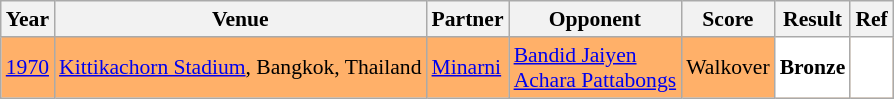<table class="sortable wikitable" style="font-size: 90%;">
<tr>
<th>Year</th>
<th>Venue</th>
<th>Partner</th>
<th>Opponent</th>
<th>Score</th>
<th>Result</th>
<th>Ref</th>
</tr>
<tr style="background:#FFB069">
<td align="center"><a href='#'>1970</a></td>
<td align="left"><a href='#'>Kittikachorn Stadium</a>, Bangkok, Thailand</td>
<td align="left"> <a href='#'>Minarni</a></td>
<td align="left"> <a href='#'>Bandid Jaiyen</a><br> <a href='#'>Achara Pattabongs</a></td>
<td align="left">Walkover</td>
<td style="text-align:left; background:white"> <strong>Bronze</strong></td>
<td style="text-align:center; background:white"></td>
</tr>
</table>
